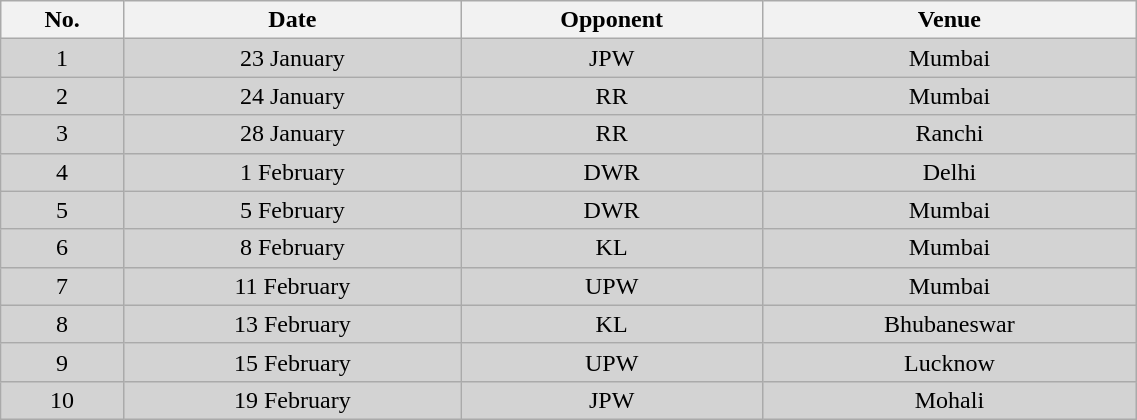<table class=wikitable style="width:60%;text-align:center; border:none">
<tr>
<th>No.</th>
<th>Date</th>
<th>Opponent</th>
<th>Venue</th>
</tr>
<tr style="background:#d3d3d3;">
<td>1</td>
<td>23 January</td>
<td>JPW</td>
<td>Mumbai</td>
</tr>
<tr style="background:#d3d3d3;">
<td>2</td>
<td>24 January</td>
<td>RR</td>
<td>Mumbai</td>
</tr>
<tr style="background:#d3d3d3;">
<td>3</td>
<td>28 January</td>
<td>RR</td>
<td>Ranchi</td>
</tr>
<tr style="background:#d3d3d3;">
<td>4</td>
<td>1 February</td>
<td>DWR</td>
<td>Delhi</td>
</tr>
<tr style="background:#d3d3d3;">
<td>5</td>
<td>5 February</td>
<td>DWR</td>
<td>Mumbai</td>
</tr>
<tr style="background:#d3d3d3;">
<td>6</td>
<td>8 February</td>
<td>KL</td>
<td>Mumbai</td>
</tr>
<tr style="background:#d3d3d3;">
<td>7</td>
<td>11 February</td>
<td>UPW</td>
<td>Mumbai</td>
</tr>
<tr style="background:#d3d3d3;">
<td>8</td>
<td>13 February</td>
<td>KL</td>
<td>Bhubaneswar</td>
</tr>
<tr style="background:#d3d3d3;">
<td>9</td>
<td>15 February</td>
<td>UPW</td>
<td>Lucknow</td>
</tr>
<tr style="background:#d3d3d3;">
<td>10</td>
<td>19 February</td>
<td>JPW</td>
<td>Mohali</td>
</tr>
</table>
